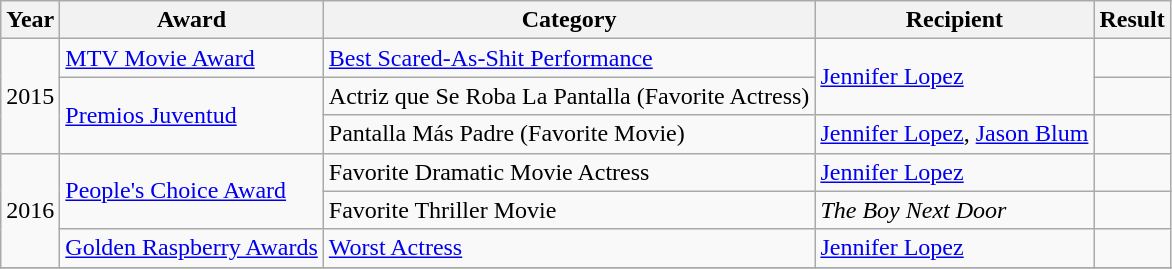<table class="wikitable">
<tr>
<th>Year</th>
<th>Award</th>
<th>Category</th>
<th>Recipient</th>
<th>Result</th>
</tr>
<tr>
<td rowspan="3">2015</td>
<td><a href='#'>MTV Movie Award</a></td>
<td><a href='#'>Best Scared-As-Shit Performance</a></td>
<td rowspan="2"><a href='#'>Jennifer Lopez</a></td>
<td></td>
</tr>
<tr>
<td rowspan="2"><a href='#'>Premios Juventud</a></td>
<td>Actriz que Se Roba La Pantalla (Favorite Actress)</td>
<td></td>
</tr>
<tr>
<td>Pantalla Más Padre (Favorite Movie)</td>
<td><a href='#'>Jennifer Lopez</a>, <a href='#'>Jason Blum</a></td>
<td></td>
</tr>
<tr>
<td rowspan="3">2016</td>
<td rowspan="2"><a href='#'>People's Choice Award</a></td>
<td>Favorite Dramatic Movie Actress</td>
<td><a href='#'>Jennifer Lopez</a></td>
<td></td>
</tr>
<tr>
<td>Favorite Thriller Movie</td>
<td><em>The Boy Next Door</em></td>
<td></td>
</tr>
<tr>
<td><a href='#'>Golden Raspberry Awards</a></td>
<td><a href='#'>Worst Actress</a></td>
<td><a href='#'>Jennifer Lopez</a></td>
<td></td>
</tr>
<tr>
</tr>
</table>
